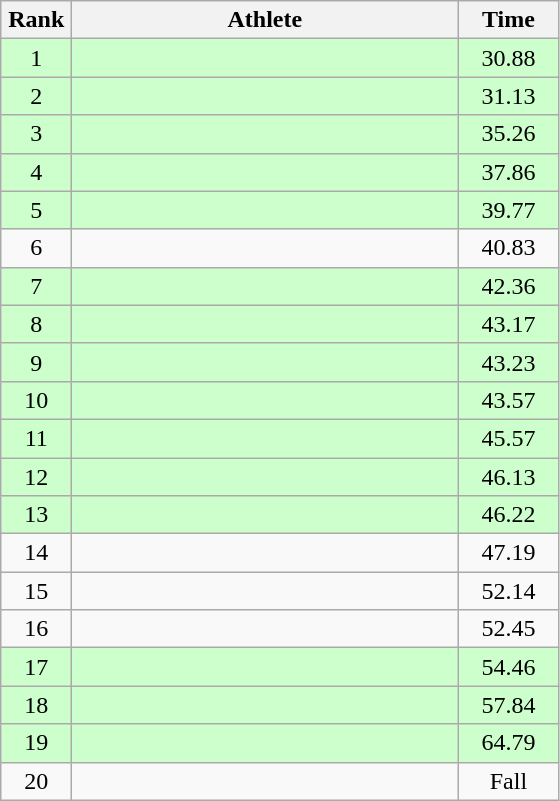<table class=wikitable style="text-align:center">
<tr>
<th width=40>Rank</th>
<th width=250>Athlete</th>
<th width=60>Time</th>
</tr>
<tr bgcolor="ccffcc">
<td>1</td>
<td align=left></td>
<td>30.88</td>
</tr>
<tr bgcolor="ccffcc">
<td>2</td>
<td align=left></td>
<td>31.13</td>
</tr>
<tr bgcolor="ccffcc">
<td>3</td>
<td align=left></td>
<td>35.26</td>
</tr>
<tr bgcolor="ccffcc">
<td>4</td>
<td align=left></td>
<td>37.86</td>
</tr>
<tr bgcolor="ccffcc">
<td>5</td>
<td align=left></td>
<td>39.77</td>
</tr>
<tr>
<td>6</td>
<td align=left></td>
<td>40.83</td>
</tr>
<tr bgcolor="ccffcc">
<td>7</td>
<td align=left></td>
<td>42.36</td>
</tr>
<tr bgcolor="ccffcc">
<td>8</td>
<td align=left></td>
<td>43.17</td>
</tr>
<tr bgcolor="ccffcc">
<td>9</td>
<td align=left></td>
<td>43.23</td>
</tr>
<tr bgcolor="ccffcc">
<td>10</td>
<td align=left></td>
<td>43.57</td>
</tr>
<tr bgcolor="ccffcc">
<td>11</td>
<td align=left></td>
<td>45.57</td>
</tr>
<tr bgcolor="ccffcc">
<td>12</td>
<td align=left></td>
<td>46.13</td>
</tr>
<tr bgcolor="ccffcc">
<td>13</td>
<td align=left></td>
<td>46.22</td>
</tr>
<tr>
<td>14</td>
<td align=left></td>
<td>47.19</td>
</tr>
<tr>
<td>15</td>
<td align=left></td>
<td>52.14</td>
</tr>
<tr>
<td>16</td>
<td align=left></td>
<td>52.45</td>
</tr>
<tr bgcolor="ccffcc">
<td>17</td>
<td align=left></td>
<td>54.46</td>
</tr>
<tr bgcolor="ccffcc">
<td>18</td>
<td align=left></td>
<td>57.84</td>
</tr>
<tr bgcolor="ccffcc">
<td>19</td>
<td align=left></td>
<td>64.79</td>
</tr>
<tr>
<td>20</td>
<td align=left></td>
<td>Fall</td>
</tr>
</table>
